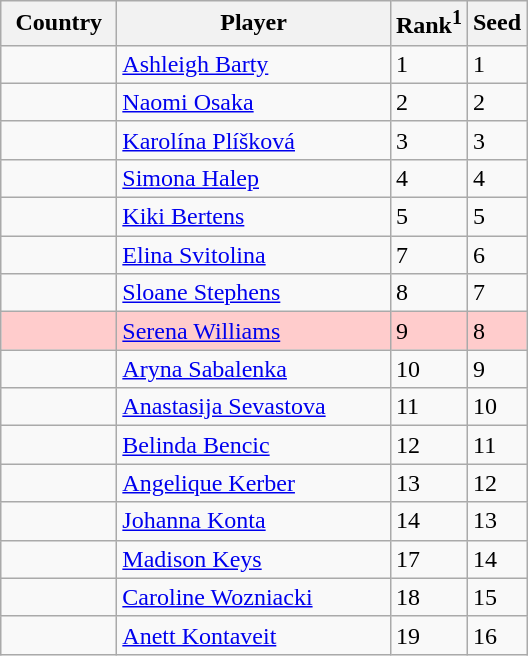<table class="sortable wikitable">
<tr>
<th width="70">Country</th>
<th width="175">Player</th>
<th>Rank<sup>1</sup></th>
<th>Seed</th>
</tr>
<tr>
<td></td>
<td><a href='#'>Ashleigh Barty</a></td>
<td>1</td>
<td>1</td>
</tr>
<tr>
<td></td>
<td><a href='#'>Naomi Osaka</a></td>
<td>2</td>
<td>2</td>
</tr>
<tr>
<td></td>
<td><a href='#'>Karolína Plíšková</a></td>
<td>3</td>
<td>3</td>
</tr>
<tr>
<td></td>
<td><a href='#'>Simona Halep</a></td>
<td>4</td>
<td>4</td>
</tr>
<tr>
<td></td>
<td><a href='#'>Kiki Bertens</a></td>
<td>5</td>
<td>5</td>
</tr>
<tr>
<td></td>
<td><a href='#'>Elina Svitolina</a></td>
<td>7</td>
<td>6</td>
</tr>
<tr>
<td></td>
<td><a href='#'>Sloane Stephens</a></td>
<td>8</td>
<td>7</td>
</tr>
<tr bgcolor="#fcc">
<td></td>
<td><a href='#'>Serena Williams</a></td>
<td>9</td>
<td>8</td>
</tr>
<tr>
<td></td>
<td><a href='#'>Aryna Sabalenka</a></td>
<td>10</td>
<td>9</td>
</tr>
<tr>
<td></td>
<td><a href='#'>Anastasija Sevastova</a></td>
<td>11</td>
<td>10</td>
</tr>
<tr>
<td></td>
<td><a href='#'>Belinda Bencic</a></td>
<td>12</td>
<td>11</td>
</tr>
<tr>
<td></td>
<td><a href='#'>Angelique Kerber</a></td>
<td>13</td>
<td>12</td>
</tr>
<tr>
<td></td>
<td><a href='#'>Johanna Konta</a></td>
<td>14</td>
<td>13</td>
</tr>
<tr>
<td></td>
<td><a href='#'>Madison Keys</a></td>
<td>17</td>
<td>14</td>
</tr>
<tr>
<td></td>
<td><a href='#'>Caroline Wozniacki</a></td>
<td>18</td>
<td>15</td>
</tr>
<tr>
<td></td>
<td><a href='#'>Anett Kontaveit</a></td>
<td>19</td>
<td>16</td>
</tr>
</table>
